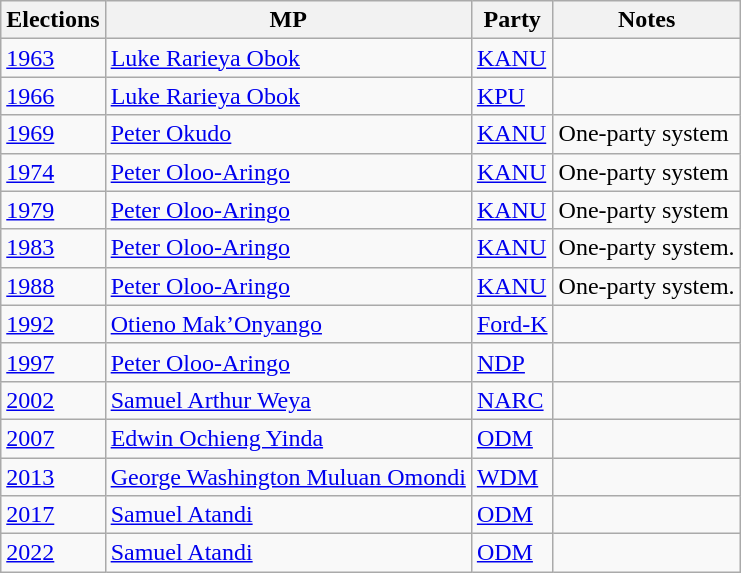<table class="wikitable">
<tr>
<th>Elections</th>
<th>MP </th>
<th>Party</th>
<th>Notes</th>
</tr>
<tr>
<td><a href='#'>1963</a></td>
<td><a href='#'>Luke Rarieya Obok</a></td>
<td><a href='#'>KANU</a></td>
<td></td>
</tr>
<tr>
<td><a href='#'>1966</a></td>
<td><a href='#'>Luke Rarieya Obok</a></td>
<td><a href='#'>KPU</a></td>
<td></td>
</tr>
<tr>
<td><a href='#'>1969</a></td>
<td><a href='#'>Peter Okudo</a></td>
<td><a href='#'>KANU</a></td>
<td>One-party system</td>
</tr>
<tr>
<td><a href='#'>1974</a></td>
<td><a href='#'>Peter Oloo-Aringo</a></td>
<td><a href='#'>KANU</a></td>
<td>One-party system</td>
</tr>
<tr>
<td><a href='#'>1979</a></td>
<td><a href='#'>Peter Oloo-Aringo</a></td>
<td><a href='#'>KANU</a></td>
<td>One-party system</td>
</tr>
<tr>
<td><a href='#'>1983</a></td>
<td><a href='#'>Peter Oloo-Aringo</a></td>
<td><a href='#'>KANU</a></td>
<td>One-party system.</td>
</tr>
<tr>
<td><a href='#'>1988</a></td>
<td><a href='#'>Peter Oloo-Aringo</a></td>
<td><a href='#'>KANU</a></td>
<td>One-party system.</td>
</tr>
<tr>
<td><a href='#'>1992</a></td>
<td><a href='#'>Otieno Mak’Onyango</a></td>
<td><a href='#'>Ford-K</a></td>
<td></td>
</tr>
<tr>
<td><a href='#'>1997</a></td>
<td><a href='#'>Peter Oloo-Aringo</a></td>
<td><a href='#'>NDP</a></td>
<td></td>
</tr>
<tr>
<td><a href='#'>2002</a></td>
<td><a href='#'>Samuel Arthur Weya</a></td>
<td><a href='#'>NARC</a></td>
<td></td>
</tr>
<tr>
<td><a href='#'>2007</a></td>
<td><a href='#'>Edwin Ochieng Yinda</a></td>
<td><a href='#'>ODM</a></td>
<td></td>
</tr>
<tr>
<td><a href='#'>2013</a></td>
<td><a href='#'>George Washington Muluan Omondi</a></td>
<td><a href='#'>WDM</a></td>
<td></td>
</tr>
<tr>
<td><a href='#'>2017</a></td>
<td><a href='#'>Samuel Atandi</a></td>
<td><a href='#'>ODM</a></td>
<td></td>
</tr>
<tr>
<td><a href='#'>2022</a></td>
<td><a href='#'>Samuel Atandi</a></td>
<td><a href='#'>ODM</a></td>
<td></td>
</tr>
</table>
